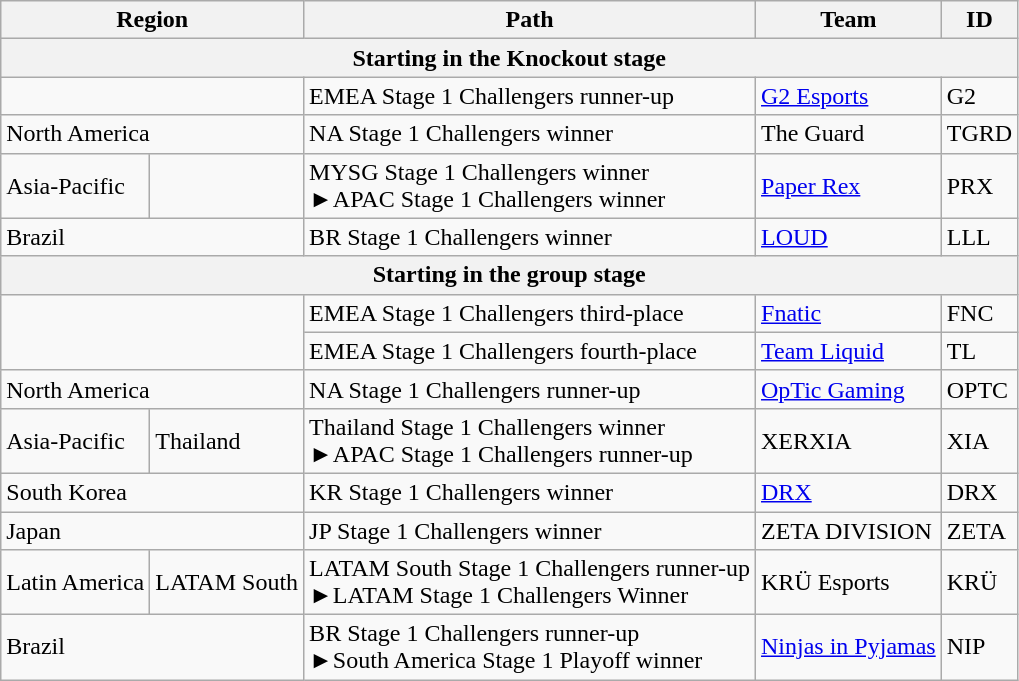<table class="wikitable" style="white-space:nowrap">
<tr>
<th colspan="2">Region</th>
<th>Path</th>
<th>Team</th>
<th>ID</th>
</tr>
<tr>
<th colspan="5">Starting in the Knockout stage</th>
</tr>
<tr>
<td colspan="2" title="Europe, Middle East, Africa"></td>
<td>EMEA Stage 1 Challengers runner-up</td>
<td><a href='#'>G2 Esports</a></td>
<td>G2</td>
</tr>
<tr>
<td colspan="2">North America</td>
<td>NA Stage 1 Challengers winner</td>
<td>The Guard</td>
<td>TGRD</td>
</tr>
<tr>
<td title="Asia-Pacific">Asia-Pacific</td>
<td></td>
<td>MYSG Stage 1 Challengers winner<br>►APAC Stage 1 Challengers winner</td>
<td><a href='#'>Paper Rex</a></td>
<td>PRX</td>
</tr>
<tr>
<td colspan="2" title="Latin America">Brazil</td>
<td>BR Stage 1 Challengers winner</td>
<td><a href='#'>LOUD</a></td>
<td>LLL</td>
</tr>
<tr>
<th colspan="5">Starting in the group stage</th>
</tr>
<tr>
<td colspan="2" rowspan="2"></td>
<td>EMEA Stage 1 Challengers third-place</td>
<td><a href='#'>Fnatic</a></td>
<td>FNC</td>
</tr>
<tr>
<td>EMEA Stage 1 Challengers fourth-place</td>
<td><a href='#'>Team Liquid</a></td>
<td>TL</td>
</tr>
<tr>
<td colspan="2">North America</td>
<td>NA Stage 1 Challengers runner-up</td>
<td><a href='#'>OpTic Gaming</a></td>
<td>OPTC</td>
</tr>
<tr>
<td>Asia-Pacific</td>
<td>Thailand</td>
<td>Thailand Stage 1 Challengers winner<br>►APAC Stage 1 Challengers runner-up</td>
<td>XERXIA</td>
<td>XIA</td>
</tr>
<tr>
<td colspan="2">South Korea</td>
<td>KR Stage 1 Challengers winner</td>
<td><a href='#'>DRX</a></td>
<td>DRX</td>
</tr>
<tr>
<td colspan="2">Japan</td>
<td>JP Stage 1 Challengers winner</td>
<td>ZETA DIVISION</td>
<td>ZETA</td>
</tr>
<tr>
<td>Latin America</td>
<td>LATAM South</td>
<td>LATAM South Stage 1 Challengers runner-up<br>►LATAM Stage 1 Challengers Winner</td>
<td>KRÜ Esports</td>
<td>KRÜ</td>
</tr>
<tr>
<td colspan="2">Brazil</td>
<td>BR Stage 1 Challengers runner-up<br>►South America Stage 1 Playoff winner</td>
<td><a href='#'>Ninjas in Pyjamas</a></td>
<td>NIP</td>
</tr>
</table>
